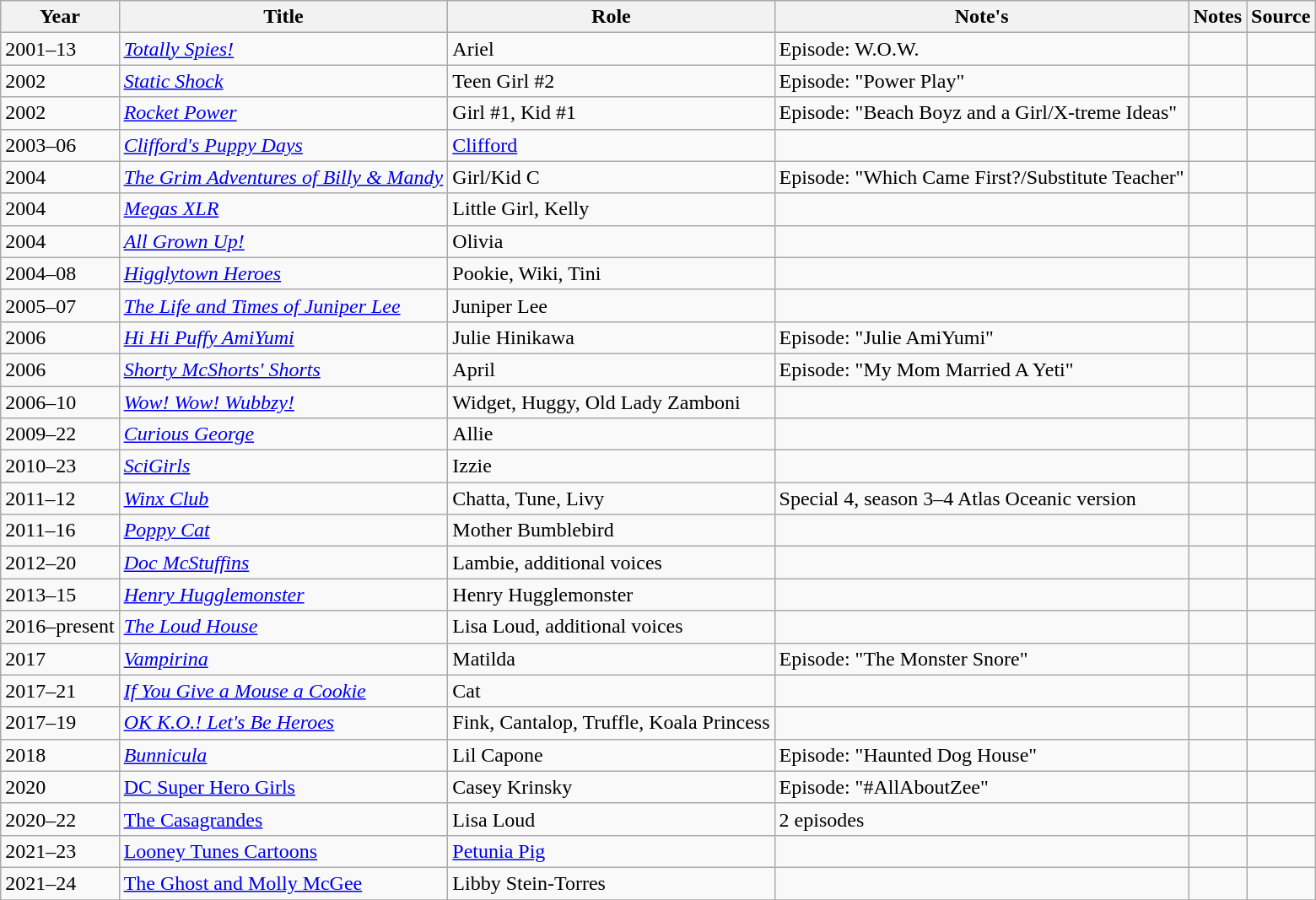<table class="wikitable sortable plainrowheaders">
<tr>
<th>Year</th>
<th>Title</th>
<th>Role</th>
<th>Note's</th>
<th class="unsortable">Notes</th>
<th class="unsortable">Source</th>
</tr>
<tr>
<td>2001–13</td>
<td><em><a href='#'>Totally Spies!</a></em></td>
<td>Ariel</td>
<td>Episode: W.O.W.</td>
<td></td>
<td></td>
</tr>
<tr>
<td>2002</td>
<td><em><a href='#'>Static Shock</a></em></td>
<td>Teen Girl #2</td>
<td>Episode: "Power Play"</td>
<td></td>
<td></td>
</tr>
<tr>
<td>2002</td>
<td><em><a href='#'>Rocket Power</a></em></td>
<td>Girl #1, Kid #1</td>
<td>Episode: "Beach Boyz and a Girl/X-treme Ideas"</td>
<td></td>
<td></td>
</tr>
<tr>
<td>2003–06</td>
<td><em><a href='#'>Clifford's Puppy Days</a></em></td>
<td><a href='#'>Clifford</a></td>
<td></td>
<td></td>
<td></td>
</tr>
<tr>
<td>2004</td>
<td><em><a href='#'>The Grim Adventures of Billy & Mandy</a></em></td>
<td>Girl/Kid C</td>
<td>Episode: "Which Came First?/Substitute Teacher"</td>
<td></td>
<td></td>
</tr>
<tr>
<td>2004</td>
<td><em><a href='#'>Megas XLR</a></em></td>
<td>Little Girl, Kelly</td>
<td></td>
<td></td>
<td></td>
</tr>
<tr>
<td>2004</td>
<td><em><a href='#'>All Grown Up!</a></em></td>
<td>Olivia</td>
<td></td>
<td></td>
<td></td>
</tr>
<tr>
<td>2004–08</td>
<td><em><a href='#'>Higglytown Heroes</a></em></td>
<td>Pookie, Wiki, Tini</td>
<td></td>
<td></td>
<td></td>
</tr>
<tr>
<td>2005–07</td>
<td><em><a href='#'>The Life and Times of Juniper Lee</a></em></td>
<td>Juniper Lee</td>
<td></td>
<td></td>
<td></td>
</tr>
<tr>
<td>2006</td>
<td><em><a href='#'>Hi Hi Puffy AmiYumi</a></em></td>
<td>Julie Hinikawa</td>
<td>Episode: "Julie AmiYumi"</td>
<td></td>
<td></td>
</tr>
<tr>
<td>2006</td>
<td><em><a href='#'>Shorty McShorts' Shorts</a></em></td>
<td>April</td>
<td>Episode: "My Mom Married A Yeti"</td>
<td></td>
<td></td>
</tr>
<tr>
<td>2006–10</td>
<td><em><a href='#'>Wow! Wow! Wubbzy!</a></em></td>
<td>Widget, Huggy, Old Lady Zamboni</td>
<td></td>
<td></td>
<td></td>
</tr>
<tr>
<td>2009–22</td>
<td><em><a href='#'>Curious George</a></em></td>
<td>Allie</td>
<td></td>
<td></td>
<td></td>
</tr>
<tr>
<td>2010–23</td>
<td><em><a href='#'>SciGirls</a></em></td>
<td>Izzie</td>
<td></td>
<td></td>
<td></td>
</tr>
<tr>
<td>2011–12</td>
<td><em><a href='#'>Winx Club</a></em></td>
<td>Chatta, Tune, Livy</td>
<td>Special 4, season 3–4 Atlas Oceanic version</td>
<td></td>
<td></td>
</tr>
<tr>
<td>2011–16</td>
<td><em><a href='#'>Poppy Cat</a></em></td>
<td>Mother Bumblebird</td>
<td></td>
<td></td>
<td></td>
</tr>
<tr>
<td>2012–20</td>
<td><em><a href='#'>Doc McStuffins</a></em></td>
<td>Lambie, additional voices</td>
<td></td>
<td></td>
<td></td>
</tr>
<tr>
<td>2013–15</td>
<td><em><a href='#'>Henry Hugglemonster</a></em></td>
<td>Henry Hugglemonster</td>
<td></td>
<td></td>
<td></td>
</tr>
<tr>
<td>2016–present</td>
<td><em><a href='#'>The Loud House</a></em></td>
<td>Lisa Loud, additional voices</td>
<td></td>
<td></td>
<td></td>
</tr>
<tr>
<td>2017</td>
<td><em><a href='#'>Vampirina</a></em></td>
<td>Matilda</td>
<td>Episode: "The Monster Snore"</td>
<td></td>
<td></td>
</tr>
<tr>
<td>2017–21</td>
<td><em><a href='#'>If You Give a Mouse a Cookie</a></em></td>
<td>Cat</td>
<td></td>
<td></td>
<td></td>
</tr>
<tr>
<td>2017–19</td>
<td><em><a href='#'>OK K.O.! Let's Be Heroes</a></em></td>
<td>Fink, Cantalop, Truffle, Koala Princess</td>
<td></td>
<td></td>
<td></td>
</tr>
<tr>
<td>2018</td>
<td><em><a href='#'>Bunnicula</a></td>
<td>Lil Capone</td>
<td>Episode: "Haunted Dog House"</td>
<td></td>
<td></td>
</tr>
<tr>
<td>2020</td>
<td></em><a href='#'>DC Super Hero Girls</a><em></td>
<td>Casey Krinsky</td>
<td>Episode: "#AllAboutZee"</td>
<td></td>
<td></td>
</tr>
<tr>
<td>2020–22</td>
<td></em><a href='#'>The Casagrandes</a><em></td>
<td>Lisa Loud</td>
<td>2 episodes</td>
<td></td>
<td></td>
</tr>
<tr>
<td>2021–23</td>
<td></em><a href='#'>Looney Tunes Cartoons</a><em></td>
<td><a href='#'>Petunia Pig</a></td>
<td></td>
<td></td>
<td></td>
</tr>
<tr>
<td>2021–24</td>
<td></em><a href='#'>The Ghost and Molly McGee</a><em></td>
<td>Libby Stein-Torres</td>
<td></td>
<td></td>
<td></td>
</tr>
<tr>
</tr>
</table>
